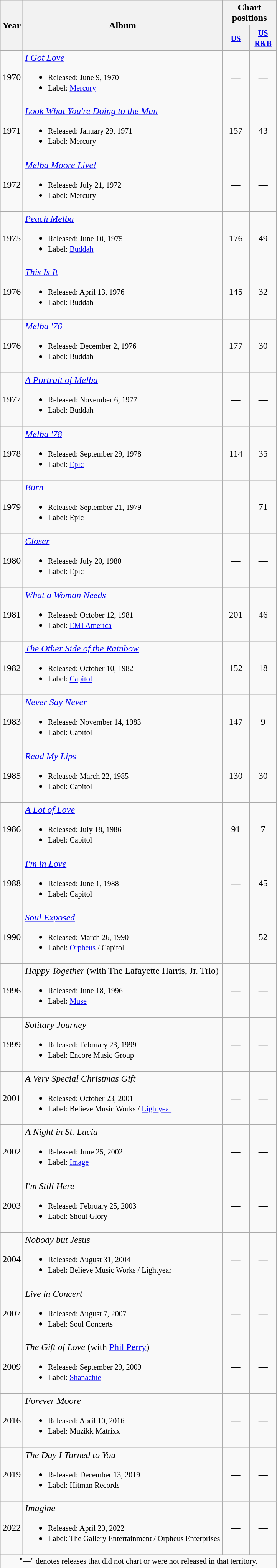<table class="wikitable">
<tr>
<th rowspan="2">Year</th>
<th rowspan="2">Album</th>
<th colspan="2">Chart positions</th>
</tr>
<tr>
<th style="text-align:center; width:40px;"><small><a href='#'>US</a></small><br></th>
<th style="text-align:center; width:40px;"><small><a href='#'>US R&B</a></small><br></th>
</tr>
<tr>
<td>1970</td>
<td><em><a href='#'>I Got Love</a></em><br><ul><li><small>Released: June 9, 1970</small></li><li><small>Label: <a href='#'>Mercury</a></small></li></ul></td>
<td style="text-align:center;">—</td>
<td style="text-align:center;">—</td>
</tr>
<tr>
<td>1971</td>
<td><em><a href='#'>Look What You're Doing to the Man</a></em><br><ul><li><small>Released: January 29, 1971</small></li><li><small>Label: Mercury</small></li></ul></td>
<td style="text-align:center;">157</td>
<td style="text-align:center;">43</td>
</tr>
<tr>
<td>1972</td>
<td><em><a href='#'>Melba Moore Live!</a></em><br><ul><li><small>Released: July 21, 1972</small></li><li><small>Label: Mercury</small></li></ul></td>
<td style="text-align:center;">—</td>
<td style="text-align:center;">—</td>
</tr>
<tr>
<td>1975</td>
<td><em><a href='#'>Peach Melba</a></em><br><ul><li><small>Released: June 10, 1975</small></li><li><small>Label: <a href='#'>Buddah</a></small></li></ul></td>
<td style="text-align:center;">176</td>
<td style="text-align:center;">49</td>
</tr>
<tr>
<td>1976</td>
<td><em><a href='#'>This Is It</a></em><br><ul><li><small>Released: April 13, 1976</small></li><li><small>Label: Buddah</small></li></ul></td>
<td style="text-align:center;">145</td>
<td style="text-align:center;">32</td>
</tr>
<tr>
<td>1976</td>
<td><em><a href='#'>Melba '76</a></em><br><ul><li><small>Released: December 2, 1976</small></li><li><small>Label: Buddah</small></li></ul></td>
<td style="text-align:center;">177</td>
<td style="text-align:center;">30</td>
</tr>
<tr>
<td>1977</td>
<td><em><a href='#'>A Portrait of Melba</a></em><br><ul><li><small>Released: November 6, 1977</small></li><li><small>Label: Buddah</small></li></ul></td>
<td style="text-align:center;">—</td>
<td style="text-align:center;">—</td>
</tr>
<tr>
<td>1978</td>
<td><em><a href='#'>Melba '78</a></em><br><ul><li><small>Released: September 29, 1978</small></li><li><small>Label: <a href='#'>Epic</a></small></li></ul></td>
<td style="text-align:center;">114</td>
<td style="text-align:center;">35</td>
</tr>
<tr>
<td>1979</td>
<td><em><a href='#'>Burn</a></em><br><ul><li><small>Released: September 21, 1979</small></li><li><small>Label: Epic</small></li></ul></td>
<td style="text-align:center;">—</td>
<td style="text-align:center;">71</td>
</tr>
<tr>
<td>1980</td>
<td><em><a href='#'>Closer</a></em><br><ul><li><small>Released: July 20, 1980</small></li><li><small>Label: Epic</small></li></ul></td>
<td style="text-align:center;">—</td>
<td style="text-align:center;">—</td>
</tr>
<tr>
<td>1981</td>
<td><em><a href='#'>What a Woman Needs</a></em><br><ul><li><small>Released: October 12, 1981</small></li><li><small>Label: <a href='#'>EMI America</a></small></li></ul></td>
<td style="text-align:center;">201</td>
<td style="text-align:center;">46</td>
</tr>
<tr>
<td>1982</td>
<td><em><a href='#'>The Other Side of the Rainbow</a></em><br><ul><li><small>Released: October 10, 1982</small></li><li><small>Label: <a href='#'>Capitol</a></small></li></ul></td>
<td style="text-align:center;">152</td>
<td style="text-align:center;">18</td>
</tr>
<tr>
<td>1983</td>
<td><em><a href='#'>Never Say Never</a></em><br><ul><li><small>Released: November 14, 1983</small></li><li><small>Label: Capitol</small></li></ul></td>
<td style="text-align:center;">147</td>
<td style="text-align:center;">9</td>
</tr>
<tr>
<td>1985</td>
<td><em><a href='#'>Read My Lips</a></em><br><ul><li><small>Released: March 22, 1985</small></li><li><small>Label: Capitol</small></li></ul></td>
<td style="text-align:center;">130</td>
<td style="text-align:center;">30</td>
</tr>
<tr>
<td>1986</td>
<td><em><a href='#'>A Lot of Love</a></em><br><ul><li><small>Released: July 18, 1986</small></li><li><small>Label: Capitol</small></li></ul></td>
<td style="text-align:center;">91</td>
<td style="text-align:center;">7</td>
</tr>
<tr>
<td>1988</td>
<td><em><a href='#'>I'm in Love</a></em><br><ul><li><small>Released: June 1, 1988</small></li><li><small>Label: Capitol</small></li></ul></td>
<td style="text-align:center;">—</td>
<td style="text-align:center;">45</td>
</tr>
<tr>
<td>1990</td>
<td><em><a href='#'>Soul Exposed</a></em><br><ul><li><small>Released: March 26, 1990</small></li><li><small>Label: <a href='#'>Orpheus</a> / Capitol</small></li></ul></td>
<td style="text-align:center;">—</td>
<td style="text-align:center;">52</td>
</tr>
<tr>
<td>1996</td>
<td><em>Happy Together</em> (with The Lafayette Harris, Jr. Trio)<br><ul><li><small>Released: June 18, 1996</small></li><li><small>Label: <a href='#'>Muse</a></small></li></ul></td>
<td style="text-align:center;">—</td>
<td style="text-align:center;">—</td>
</tr>
<tr>
<td>1999</td>
<td><em>Solitary Journey</em><br><ul><li><small>Released: February 23, 1999</small></li><li><small>Label: Encore Music Group</small></li></ul></td>
<td style="text-align:center;">—</td>
<td style="text-align:center;">—</td>
</tr>
<tr>
<td>2001</td>
<td><em>A Very Special Christmas Gift</em><br><ul><li><small>Released: October 23, 2001</small></li><li><small>Label: Believe Music Works / <a href='#'>Lightyear</a></small></li></ul></td>
<td style="text-align:center;">—</td>
<td style="text-align:center;">—</td>
</tr>
<tr>
<td>2002</td>
<td><em>A Night in St. Lucia</em><br><ul><li><small>Released: June 25, 2002</small></li><li><small>Label: <a href='#'>Image</a></small></li></ul></td>
<td style="text-align:center;">—</td>
<td style="text-align:center;">—</td>
</tr>
<tr>
<td>2003</td>
<td><em>I'm Still Here</em><br><ul><li><small>Released: February 25, 2003</small></li><li><small>Label: Shout Glory</small></li></ul></td>
<td style="text-align:center;">—</td>
<td style="text-align:center;">—</td>
</tr>
<tr>
<td>2004</td>
<td><em>Nobody but Jesus</em><br><ul><li><small>Released: August 31, 2004</small></li><li><small>Label: Believe Music Works / Lightyear</small></li></ul></td>
<td style="text-align:center;">—</td>
<td style="text-align:center;">—</td>
</tr>
<tr>
<td>2007</td>
<td><em>Live in Concert</em><br><ul><li><small>Released: August 7, 2007</small></li><li><small>Label: Soul Concerts</small></li></ul></td>
<td style="text-align:center;">—</td>
<td style="text-align:center;">—</td>
</tr>
<tr>
<td>2009</td>
<td><em>The Gift of Love</em> (with <a href='#'>Phil Perry</a>)<br><ul><li><small>Released: September 29, 2009</small></li><li><small>Label: <a href='#'>Shanachie</a></small></li></ul></td>
<td style="text-align:center;">—</td>
<td style="text-align:center;">—</td>
</tr>
<tr>
<td>2016</td>
<td><em>Forever Moore</em><br><ul><li><small>Released: April 10, 2016</small></li><li><small>Label: Muzikk Matrixx</small></li></ul></td>
<td style="text-align:center;">—</td>
<td style="text-align:center;">—</td>
</tr>
<tr>
<td>2019</td>
<td><em>The Day I Turned to You</em><br><ul><li><small>Released: December 13, 2019</small></li><li><small>Label: Hitman Records</small></li></ul></td>
<td style="text-align:center;">—</td>
<td style="text-align:center;">—</td>
</tr>
<tr>
<td>2022</td>
<td><em>Imagine</em><br><ul><li><small>Released: April 29, 2022</small></li><li><small>Label: The Gallery Entertainment / Orpheus Enterprises</small></li></ul></td>
<td style="text-align:center;">—</td>
<td style="text-align:center;">—</td>
</tr>
<tr>
<td colspan="6" style="text-align:center; font-size:85%">"—" denotes releases that did not chart or were not released in that territory.</td>
</tr>
</table>
